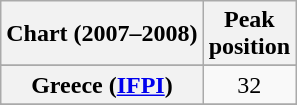<table class="wikitable sortable plainrowheaders" style="text-align:center">
<tr>
<th scope="col">Chart (2007–2008)</th>
<th scope="col">Peak<br>position</th>
</tr>
<tr>
</tr>
<tr>
</tr>
<tr>
</tr>
<tr>
</tr>
<tr>
</tr>
<tr>
<th scope="row">Greece (<a href='#'>IFPI</a>)</th>
<td>32</td>
</tr>
<tr>
</tr>
<tr>
</tr>
<tr>
</tr>
<tr>
</tr>
<tr>
</tr>
<tr>
</tr>
<tr>
</tr>
</table>
